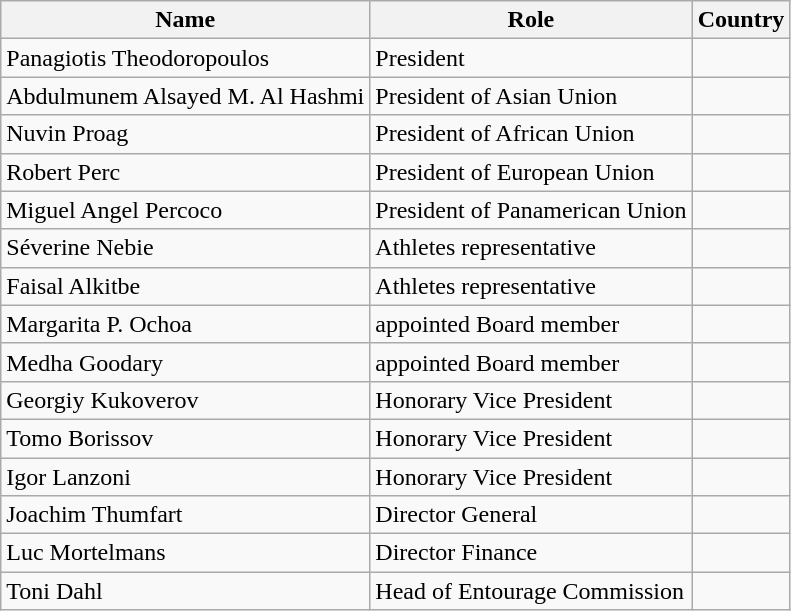<table class="wikitable sortable">
<tr>
<th>Name</th>
<th>Role</th>
<th>Country</th>
</tr>
<tr>
<td>Panagiotis Theodoropoulos</td>
<td>President</td>
<td></td>
</tr>
<tr>
<td>Abdulmunem Alsayed M. Al Hashmi</td>
<td>President of Asian Union</td>
<td></td>
</tr>
<tr>
<td>Nuvin Proag</td>
<td>President of African Union</td>
<td></td>
</tr>
<tr>
<td>Robert Perc</td>
<td>President of European Union</td>
<td></td>
</tr>
<tr>
<td>Miguel Angel Percoco</td>
<td>President of Panamerican Union</td>
<td></td>
</tr>
<tr>
<td>Séverine Nebie</td>
<td>Athletes representative</td>
<td></td>
</tr>
<tr>
<td>Faisal Alkitbe</td>
<td>Athletes representative</td>
<td></td>
</tr>
<tr>
<td>Margarita P. Ochoa</td>
<td>appointed Board member</td>
<td></td>
</tr>
<tr>
<td>Medha Goodary</td>
<td>appointed Board member</td>
<td></td>
</tr>
<tr>
<td>Georgiy Kukoverov</td>
<td>Honorary Vice President</td>
<td></td>
</tr>
<tr>
<td>Tomo Borissov</td>
<td>Honorary Vice President</td>
<td></td>
</tr>
<tr>
<td>Igor Lanzoni</td>
<td>Honorary Vice President</td>
<td></td>
</tr>
<tr>
<td>Joachim Thumfart</td>
<td>Director General</td>
<td></td>
</tr>
<tr>
<td>Luc Mortelmans</td>
<td>Director Finance</td>
<td></td>
</tr>
<tr>
<td>Toni Dahl</td>
<td>Head of Entourage Commission</td>
<td></td>
</tr>
</table>
